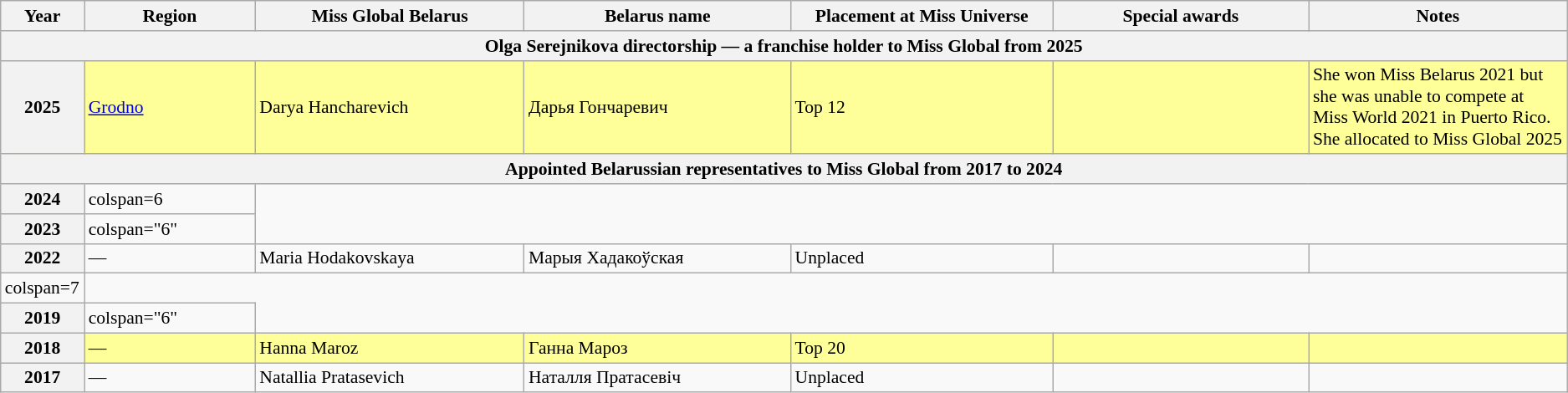<table class="wikitable " style="font-size: 90%;">
<tr>
<th width="60">Year</th>
<th width="150">Region</th>
<th width="250">Miss Global Belarus</th>
<th width="250">Belarus name</th>
<th width="250">Placement at Miss Universe</th>
<th width="250">Special awards</th>
<th width="250">Notes</th>
</tr>
<tr>
<th colspan="7">Olga Serejnikova directorship — a franchise holder to Miss Global from 2025</th>
</tr>
<tr style="background-color:#FFFF99;">
<th>2025</th>
<td><a href='#'>Grodno</a></td>
<td>Darya Hancharevich</td>
<td>Дарья Гончаревич</td>
<td>Top 12</td>
<td></td>
<td>She won Miss Belarus 2021 but she was unable to compete at Miss World 2021 in Puerto Rico. She allocated to Miss Global 2025</td>
</tr>
<tr>
<th colspan="7">Appointed Belarussian representatives to Miss Global from 2017 to 2024</th>
</tr>
<tr>
<th>2024</th>
<td>colspan=6 </td>
</tr>
<tr>
<th>2023</th>
<td>colspan="6" </td>
</tr>
<tr>
<th>2022</th>
<td>—</td>
<td>Maria Hodakovskaya</td>
<td>Марыя Хадакоўская</td>
<td>Unplaced</td>
<td></td>
<td></td>
</tr>
<tr>
<td>colspan=7 </td>
</tr>
<tr>
<th>2019</th>
<td>colspan="6" </td>
</tr>
<tr style="background-color:#FFFF99;">
<th>2018</th>
<td>—</td>
<td>Hanna Maroz</td>
<td>Ганна Мароз</td>
<td>Top 20</td>
<td></td>
<td></td>
</tr>
<tr>
<th>2017</th>
<td>—</td>
<td>Natallia Pratasevich</td>
<td>Наталля Пратасевіч</td>
<td>Unplaced</td>
<td></td>
<td></td>
</tr>
</table>
